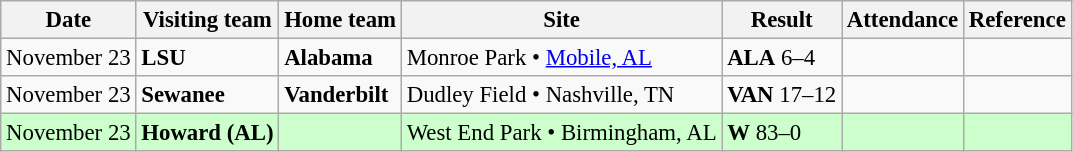<table class="wikitable" style="font-size:95%;">
<tr>
<th>Date</th>
<th>Visiting team</th>
<th>Home team</th>
<th>Site</th>
<th>Result</th>
<th>Attendance</th>
<th class="unsortable">Reference</th>
</tr>
<tr bgcolor=>
<td>November 23</td>
<td><strong>LSU</strong></td>
<td><strong>Alabama</strong></td>
<td>Monroe Park • <a href='#'>Mobile, AL</a></td>
<td><strong>ALA</strong> 6–4</td>
<td></td>
<td></td>
</tr>
<tr bgcolor=>
<td>November 23</td>
<td><strong>Sewanee</strong></td>
<td><strong>Vanderbilt</strong></td>
<td>Dudley Field • Nashville, TN</td>
<td><strong>VAN</strong> 17–12</td>
<td></td>
<td></td>
</tr>
<tr bgcolor=ccffcc>
<td>November 23</td>
<td><strong>Howard (AL)</strong></td>
<td></td>
<td>West End Park • Birmingham, AL</td>
<td><strong>W</strong> 83–0</td>
<td></td>
<td></td>
</tr>
</table>
